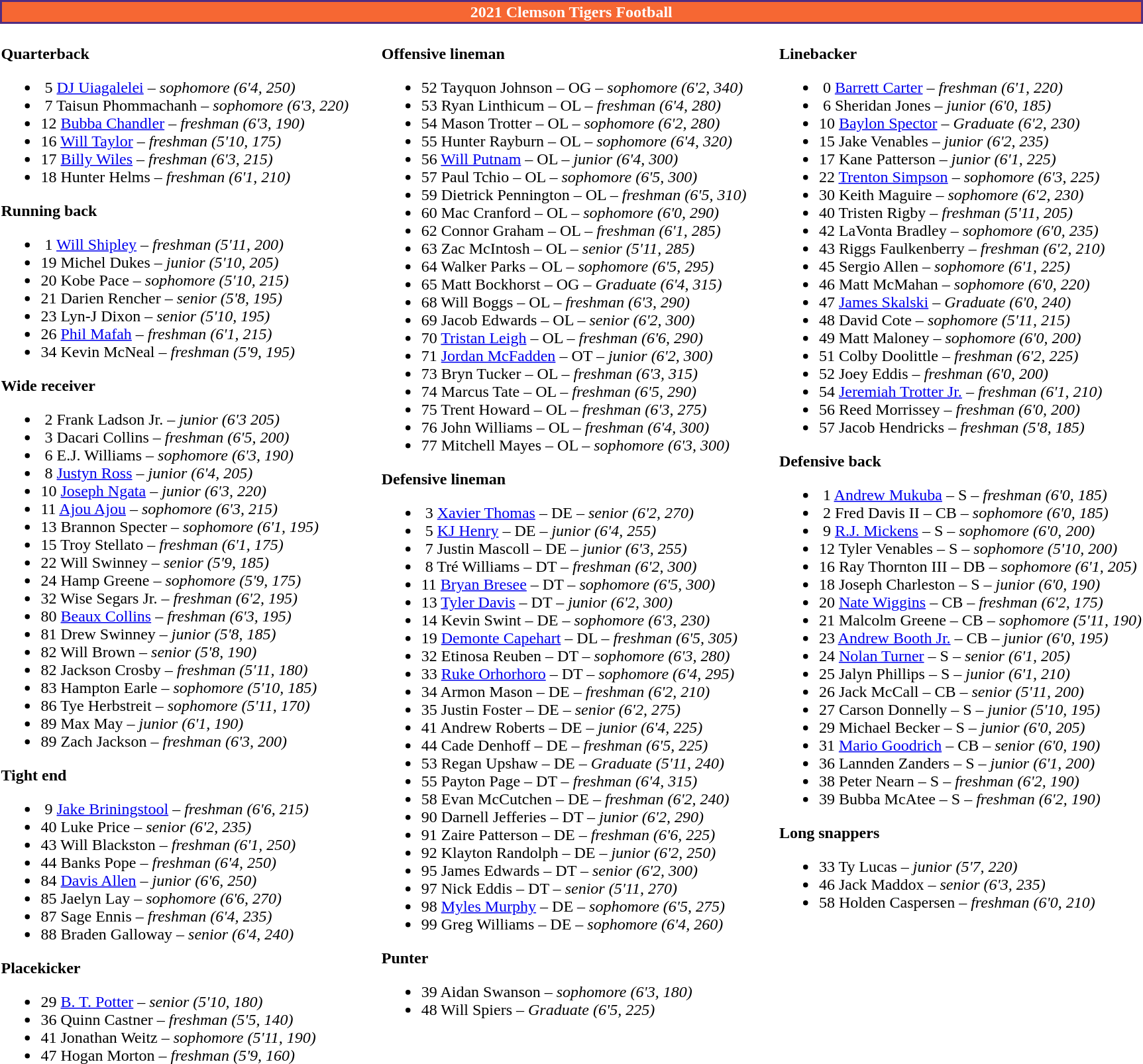<table class="toccolours" style="text-align: left;">
<tr>
<td colspan=11 style="color:#FFFFFF;background:#F66733; text-align: center;border:2px solid #522D80"><strong>2021 Clemson Tigers Football</strong></td>
</tr>
<tr>
<td valign="top"><br><strong>Quarterback</strong><ul><li> 5 <a href='#'>DJ Uiagalelei</a> – <em>sophomore (6'4, 250)</em></li><li> 7 Taisun Phommachanh – <em> sophomore (6'3, 220)</em></li><li>12 <a href='#'>Bubba Chandler</a> – <em>freshman (6'3, 190)</em></li><li>16 <a href='#'>Will Taylor</a> – <em>freshman (5'10, 175)</em></li><li>17 <a href='#'>Billy Wiles</a> – <em>freshman (6'3, 215)</em></li><li>18 Hunter Helms – <em> freshman (6'1, 210)</em></li></ul><strong>Running back</strong><ul><li> 1 <a href='#'>Will Shipley</a> – <em>freshman (5'11, 200)</em></li><li>19 Michel Dukes – <em>junior (5'10, 205)</em></li><li>20 Kobe Pace – <em>sophomore (5'10, 215)</em></li><li>21 Darien Rencher – <em> senior (5'8, 195)</em></li><li>23 Lyn-J Dixon – <em>senior (5'10, 195)</em></li><li>26 <a href='#'>Phil Mafah</a> – <em>freshman (6'1, 215)</em></li><li>34 Kevin McNeal – <em>freshman (5'9, 195)</em></li></ul><strong>Wide receiver</strong><ul><li> 2 Frank Ladson Jr. – <em>junior (6'3 205)</em></li><li> 3 Dacari Collins – <em>freshman (6'5, 200)</em></li><li> 6 E.J. Williams – <em>sophomore (6'3, 190)</em></li><li> 8 <a href='#'>Justyn Ross</a> – <em> junior (6'4, 205)</em></li><li>10 <a href='#'>Joseph Ngata</a> – <em>junior (6'3, 220)</em></li><li>11 <a href='#'>Ajou Ajou</a> – <em>sophomore (6'3, 215)</em></li><li>13 Brannon Specter – <em> sophomore (6'1, 195)</em></li><li>15 Troy Stellato – <em>freshman (6'1, 175)</em></li><li>22 Will Swinney – <em>senior (5'9, 185)</em></li><li>24 Hamp Greene – <em> sophomore (5'9, 175)</em></li><li>32 Wise Segars Jr. – <em>freshman (6'2, 195)</em></li><li>80 <a href='#'>Beaux Collins</a> – <em>freshman (6'3, 195)</em></li><li>81 Drew Swinney – <em> junior (5'8, 185)</em></li><li>82 Will Brown – <em> senior (5'8, 190)</em></li><li>82 Jackson Crosby – <em>freshman (5'11, 180)</em></li><li>83 Hampton Earle – <em> sophomore (5'10, 185)</em></li><li>86 Tye Herbstreit – <em> sophomore (5'11, 170)</em></li><li>89 Max May – <em> junior (6'1, 190)</em></li><li>89 Zach Jackson – <em>freshman (6'3, 200)</em></li></ul><strong>Tight end</strong><ul><li> 9 <a href='#'>Jake Briningstool</a> – <em>freshman (6'6, 215)</em></li><li>40 Luke Price – <em> senior (6'2, 235)</em></li><li>43 Will Blackston – <em> freshman (6'1, 250)</em></li><li>44 Banks Pope – <em>freshman (6'4, 250)</em></li><li>84 <a href='#'>Davis Allen</a> – <em>junior (6'6, 250)</em></li><li>85 Jaelyn Lay – <em> sophomore (6'6, 270)</em></li><li>87 Sage Ennis – <em> freshman (6'4, 235)</em></li><li>88 Braden Galloway – <em>senior (6'4, 240)</em></li></ul><strong>Placekicker</strong><ul><li>29 <a href='#'>B. T. Potter</a> – <em>senior (5'10, 180)</em></li><li>36 Quinn Castner – <em> freshman (5'5, 140)</em></li><li>41 Jonathan Weitz – <em> sophomore (5'11, 190)</em></li><li>47 Hogan Morton – <em>freshman (5'9, 160)</em></li></ul></td>
<td width="25"> </td>
<td valign="top"><br><strong>Offensive lineman</strong><ul><li>52 Tayquon Johnson – OG – <em> sophomore (6'2, 340)</em></li><li>53 Ryan Linthicum – OL – <em>freshman (6'4, 280)</em></li><li>54 Mason Trotter – OL – <em> sophomore (6'2, 280)</em></li><li>55 Hunter Rayburn – OL – <em> sophomore (6'4, 320)</em></li><li>56 <a href='#'>Will Putnam</a> – OL – <em>junior (6'4, 300)</em></li><li>57 Paul Tchio – OL – <em>sophomore (6'5, 300)</em></li><li>59 Dietrick Pennington – OL – <em>freshman (6'5, 310)</em></li><li>60 Mac Cranford – OL – <em> sophomore (6'0, 290)</em></li><li>62 Connor Graham – OL – <em> freshman (6'1, 285)</em></li><li>63 Zac McIntosh – OL – <em> senior (5'11, 285)</em></li><li>64 Walker Parks – OL – <em>sophomore (6'5, 295)</em></li><li>65 Matt Bockhorst – OG – <em> Graduate (6'4, 315)</em></li><li>68 Will Boggs – OL – <em> freshman (6'3, 290)</em></li><li>69 Jacob Edwards – OL – <em> senior (6'2, 300)</em></li><li>70 <a href='#'>Tristan Leigh</a> – OL – <em>freshman (6'6, 290)</em></li><li>71 <a href='#'>Jordan McFadden</a> – OT – <em> junior (6'2, 300)</em></li><li>73 Bryn Tucker – OL – <em> freshman (6'3, 315)</em></li><li>74 Marcus Tate – OL – <em>freshman (6'5, 290)</em></li><li>75 Trent Howard – OL – <em> freshman (6'3, 275)</em></li><li>76 John Williams – OL – <em> freshman (6'4, 300)</em></li><li>77 Mitchell Mayes – OL – <em>sophomore (6'3, 300)</em></li></ul><strong>Defensive lineman</strong><ul><li> 3 <a href='#'>Xavier Thomas</a> – DE – <em>senior (6'2, 270)</em></li><li> 5 <a href='#'>KJ Henry</a> – DE – <em> junior (6'4, 255)</em></li><li> 7 Justin Mascoll – DE – <em> junior (6'3, 255)</em></li><li> 8 Tré Williams – DT – <em> freshman (6'2, 300)</em></li><li>11 <a href='#'>Bryan Bresee</a> – DT – <em>sophomore (6'5, 300)</em></li><li>13 <a href='#'>Tyler Davis</a> – DT – <em>junior (6'2, 300)</em></li><li>14 Kevin Swint – DE – <em>sophomore (6'3, 230)</em></li><li>19 <a href='#'>Demonte Capehart</a> – DL – <em> freshman (6'5, 305)</em></li><li>32 Etinosa Reuben – DT – <em> sophomore (6'3, 280)</em></li><li>33 <a href='#'>Ruke Orhorhoro</a> – DT – <em> sophomore (6'4, 295)</em></li><li>34 Armon Mason – DE – <em>freshman (6'2, 210)</em></li><li>35 Justin Foster – DE – <em> senior (6'2, 275)</em></li><li>41 Andrew Roberts – DE – <em> junior (6'4, 225)</em></li><li>44 Cade Denhoff – DE – <em>freshman (6'5, 225)</em></li><li>53 Regan Upshaw – DE – <em> Graduate (5'11, 240)</em></li><li>55 Payton Page – DT – <em>freshman (6'4, 315)</em></li><li>58 Evan McCutchen – DE – <em> freshman (6'2, 240)</em></li><li>90 Darnell Jefferies – DT – <em> junior (6'2, 290)</em></li><li>91 Zaire Patterson – DE – <em>freshman (6'6, 225)</em></li><li>92 Klayton Randolph – DE – <em> junior (6'2, 250)</em></li><li>95 James Edwards – DT – <em> senior (6'2, 300)</em></li><li>97 Nick Eddis – DT – <em> senior (5'11, 270)</em></li><li>98 <a href='#'>Myles Murphy</a> – DE – <em>sophomore (6'5, 275)</em></li><li>99 Greg Williams – DE – <em> sophomore (6'4, 260)</em></li></ul><strong>Punter</strong><ul><li>39 Aidan Swanson – <em> sophomore (6'3, 180)</em></li><li>48 Will Spiers – <em> Graduate (6'5, 225)</em></li></ul></td>
<td width="25"> </td>
<td valign="top"><br><strong>Linebacker</strong><ul><li> 0 <a href='#'>Barrett Carter</a> – <em>freshman (6'1, 220)</em></li><li> 6 Sheridan Jones – <em>junior (6'0, 185)</em></li><li>10 <a href='#'>Baylon Spector</a> – <em> Graduate (6'2, 230)</em></li><li>15 Jake Venables – <em> junior (6'2, 235)</em></li><li>17 Kane Patterson – <em>junior (6'1, 225)</em></li><li>22 <a href='#'>Trenton Simpson</a> – <em>sophomore (6'3, 225)</em></li><li>30 Keith Maguire – <em> sophomore (6'2, 230)</em></li><li>40 Tristen Rigby – <em>freshman (5'11, 205)</em></li><li>42 LaVonta Bradley – <em> sophomore (6'0, 235)</em></li><li>43 Riggs Faulkenberry – <em>freshman (6'2, 210)</em></li><li>45 Sergio Allen – <em>sophomore (6'1, 225)</em></li><li>46 Matt McMahan – <em> sophomore (6'0, 220)</em></li><li>47 <a href='#'>James Skalski</a> – <em> Graduate (6'0, 240)</em></li><li>48 David Cote – <em> sophomore (5'11, 215)</em></li><li>49 Matt Maloney – <em> sophomore (6'0, 200)</em></li><li>51 Colby Doolittle – <em>freshman (6'2, 225)</em></li><li>52 Joey Eddis – <em> freshman (6'0, 200)</em></li><li>54 <a href='#'>Jeremiah Trotter Jr.</a> – <em>freshman (6'1, 210)</em></li><li>56 Reed Morrissey – <em>freshman (6'0, 200)</em></li><li>57 Jacob Hendricks – <em>freshman (5'8, 185)</em></li></ul><strong>Defensive back</strong><ul><li> 1 <a href='#'>Andrew Mukuba</a> – S – <em>freshman (6'0, 185)</em></li><li> 2 Fred Davis II – CB – <em>sophomore (6'0, 185)</em></li><li> 9 <a href='#'>R.J. Mickens</a> – S – <em>sophomore (6'0, 200)</em></li><li>12 Tyler Venables – S – <em>sophomore (5'10, 200)</em></li><li>16 Ray Thornton III – DB – <em> sophomore (6'1, 205)</em></li><li>18 Joseph Charleston – S – <em>junior (6'0, 190)</em></li><li>20 <a href='#'>Nate Wiggins</a> – CB – <em>freshman (6'2, 175)</em></li><li>21 Malcolm Greene – CB – <em>sophomore (5'11, 190)</em></li><li>23 <a href='#'>Andrew Booth Jr.</a> – CB – <em>junior (6'0, 195)</em></li><li>24 <a href='#'>Nolan Turner</a> – S – <em> senior (6'1, 205)</em></li><li>25 Jalyn Phillips – S – <em>junior (6'1, 210)</em></li><li>26 Jack McCall – CB – <em> senior (5'11, 200)</em></li><li>27 Carson Donnelly – S – <em> junior (5'10, 195)</em></li><li>29 Michael Becker – S – <em> junior (6'0, 205)</em></li><li>31 <a href='#'>Mario Goodrich</a> – CB – <em>senior (6'0, 190)</em></li><li>36 Lannden Zanders – S – <em>junior (6'1, 200)</em></li><li>38 Peter Nearn – S – <em>freshman (6'2, 190)</em></li><li>39 Bubba McAtee – S – <em> freshman (6'2, 190)</em></li></ul><strong>Long snappers</strong><ul><li>33 Ty Lucas – <em> junior (5'7, 220)</em></li><li>46 Jack Maddox – <em> senior (6'3, 235)</em></li><li>58 Holden Caspersen – <em>freshman (6'0, 210)</em></li></ul></td>
</tr>
<tr>
</tr>
</table>
